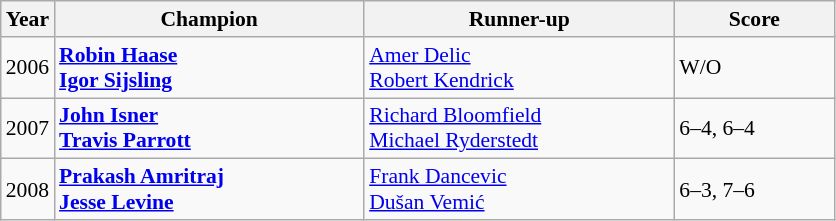<table class="wikitable" style="font-size:90%">
<tr>
<th>Year</th>
<th width="200">Champion</th>
<th width="200">Runner-up</th>
<th width="100">Score</th>
</tr>
<tr>
<td>2006</td>
<td> <strong><a href='#'>Robin Haase</a></strong> <br>  <strong><a href='#'>Igor Sijsling</a></strong></td>
<td> <a href='#'>Amer Delic</a> <br>  <a href='#'>Robert Kendrick</a></td>
<td>W/O</td>
</tr>
<tr>
<td>2007</td>
<td> <strong><a href='#'>John Isner</a></strong> <br>  <strong><a href='#'>Travis Parrott</a></strong></td>
<td> <a href='#'>Richard Bloomfield</a> <br>  <a href='#'>Michael Ryderstedt</a></td>
<td>6–4, 6–4</td>
</tr>
<tr>
<td>2008</td>
<td> <strong><a href='#'>Prakash Amritraj</a></strong> <br>  <strong><a href='#'>Jesse Levine</a></strong></td>
<td> <a href='#'>Frank Dancevic</a> <br>  <a href='#'>Dušan Vemić</a></td>
<td>6–3, 7–6</td>
</tr>
</table>
